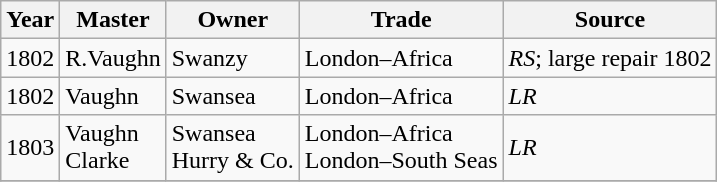<table class=" wikitable">
<tr>
<th>Year</th>
<th>Master</th>
<th>Owner</th>
<th>Trade</th>
<th>Source</th>
</tr>
<tr>
<td>1802</td>
<td>R.Vaughn</td>
<td>Swanzy</td>
<td>London–Africa</td>
<td><em>RS</em>; large repair 1802</td>
</tr>
<tr>
<td>1802</td>
<td>Vaughn</td>
<td>Swansea</td>
<td>London–Africa</td>
<td><em>LR</em></td>
</tr>
<tr>
<td>1803</td>
<td>Vaughn<br>Clarke</td>
<td>Swansea<br>Hurry & Co.</td>
<td>London–Africa<br>London–South Seas</td>
<td><em>LR</em></td>
</tr>
<tr>
</tr>
</table>
